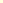<table style="font-size: 85%">
<tr>
<td style="background:#ffd;"></td>
</tr>
</table>
